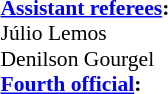<table width=50% style="font-size: 90%">
<tr>
<td><br><strong><a href='#'>Assistant referees</a>:</strong>
<br>Júlio Lemos
<br>Denilson Gourgel
<br><strong><a href='#'>Fourth official</a>:</strong>
<br></td>
</tr>
</table>
